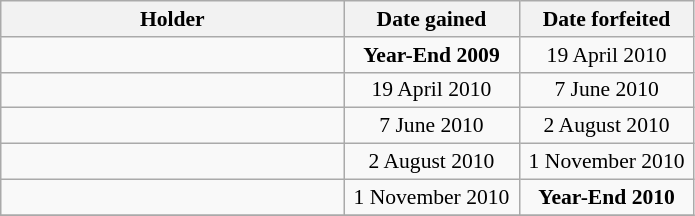<table class="wikitable" style="font-size:90%">
<tr>
<th style="width:222px;">Holder</th>
<th style="width:110px;">Date gained</th>
<th style="width:110px;">Date forfeited</th>
</tr>
<tr>
<td><br></td>
<td style="text-align:center;"><strong>Year-End 2009</strong></td>
<td style="text-align:center;">19 April 2010</td>
</tr>
<tr>
<td></td>
<td style="text-align:center;">19 April 2010</td>
<td style="text-align:center;">7 June 2010</td>
</tr>
<tr>
<td><br></td>
<td style="text-align:center;">7 June 2010</td>
<td style="text-align:center;">2 August 2010</td>
</tr>
<tr>
<td></td>
<td style="text-align:center;">2 August 2010</td>
<td style="text-align:center;">1 November 2010</td>
</tr>
<tr>
<td></td>
<td style="text-align:center;">1 November 2010</td>
<td style="text-align:center;"><strong>Year-End 2010</strong></td>
</tr>
<tr>
</tr>
</table>
